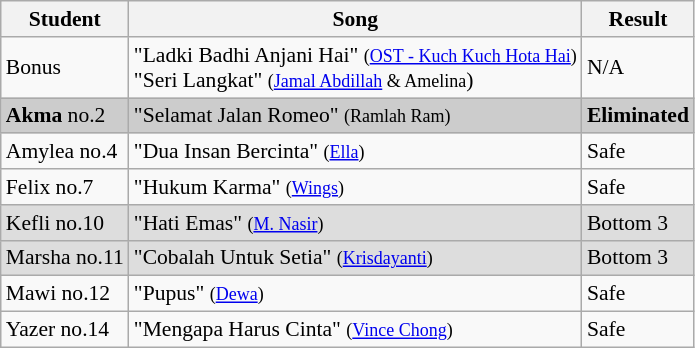<table class="wikitable" style="font-size:90%;">
<tr>
<th>Student</th>
<th>Song</th>
<th>Result</th>
</tr>
<tr>
<td>Bonus</td>
<td>"Ladki Badhi Anjani Hai" <small>(<a href='#'>OST - Kuch Kuch Hota Hai</a>)</small> <br> "Seri Langkat" <small>(<a href='#'>Jamal Abdillah</a> & Amelina</small>)</td>
<td>N/A</td>
</tr>
<tr bgcolor="#CCCCCC">
<td><strong>Akma</strong> no.2</td>
<td>"Selamat Jalan Romeo" <small>(Ramlah Ram)</small></td>
<td><strong>Eliminated</strong></td>
</tr>
<tr>
<td>Amylea no.4</td>
<td>"Dua Insan Bercinta" <small>(<a href='#'>Ella</a>)</small></td>
<td>Safe</td>
</tr>
<tr>
<td>Felix no.7</td>
<td>"Hukum Karma" <small>(<a href='#'>Wings</a>)</small></td>
<td>Safe</td>
</tr>
<tr bgcolor="#DDDDDD">
<td>Kefli no.10</td>
<td>"Hati Emas" <small>(<a href='#'>M. Nasir</a>)</small></td>
<td>Bottom 3</td>
</tr>
<tr bgcolor="#DDDDDD">
<td>Marsha no.11</td>
<td>"Cobalah Untuk Setia" <small>(<a href='#'>Krisdayanti</a>)</small></td>
<td>Bottom 3</td>
</tr>
<tr>
<td>Mawi no.12</td>
<td>"Pupus" <small>(<a href='#'>Dewa</a>)</small></td>
<td>Safe</td>
</tr>
<tr>
<td>Yazer no.14</td>
<td>"Mengapa Harus Cinta" <small>(<a href='#'>Vince Chong</a>)</small></td>
<td>Safe</td>
</tr>
</table>
